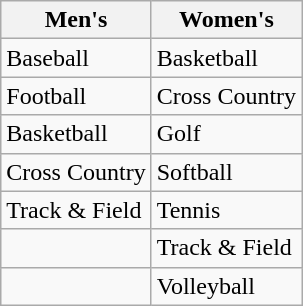<table class="wikitable">
<tr>
<th>Men's</th>
<th>Women's</th>
</tr>
<tr>
<td>Baseball</td>
<td>Basketball</td>
</tr>
<tr>
<td>Football</td>
<td>Cross Country</td>
</tr>
<tr>
<td>Basketball</td>
<td>Golf</td>
</tr>
<tr>
<td>Cross Country</td>
<td>Softball</td>
</tr>
<tr>
<td>Track & Field</td>
<td>Tennis</td>
</tr>
<tr>
<td></td>
<td>Track & Field</td>
</tr>
<tr>
<td></td>
<td>Volleyball</td>
</tr>
</table>
